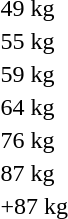<table>
<tr>
<td>49 kg<br></td>
<td></td>
<td></td>
<td></td>
</tr>
<tr>
<td>55 kg<br></td>
<td></td>
<td></td>
<td></td>
</tr>
<tr>
<td>59 kg<br></td>
<td></td>
<td></td>
<td></td>
</tr>
<tr>
<td>64 kg<br></td>
<td></td>
<td></td>
<td></td>
</tr>
<tr>
<td>76 kg<br></td>
<td></td>
<td></td>
<td></td>
</tr>
<tr>
<td>87 kg<br></td>
<td></td>
<td></td>
<td></td>
</tr>
<tr>
<td>+87 kg<br></td>
<td></td>
<td></td>
<td></td>
</tr>
</table>
